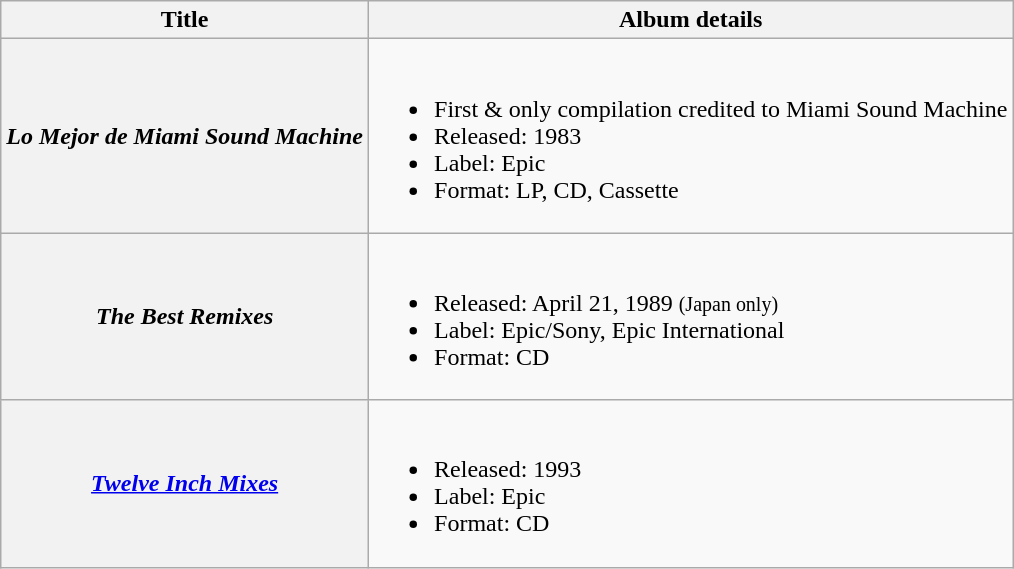<table class="wikitable plainrowheaders">
<tr>
<th scope="col">Title</th>
<th scope="col">Album details</th>
</tr>
<tr>
<th scope="row"><em>Lo Mejor de Miami Sound Machine</em></th>
<td><br><ul><li>First & only compilation credited to Miami Sound Machine</li><li>Released: 1983</li><li>Label: Epic</li><li>Format: LP, CD, Cassette</li></ul></td>
</tr>
<tr>
<th scope="row"><em>The Best Remixes</em></th>
<td><br><ul><li>Released: April 21, 1989 <small>(Japan only)</small></li><li>Label: Epic/Sony, Epic International</li><li>Format: CD</li></ul></td>
</tr>
<tr>
<th scope="row"><em><a href='#'>Twelve Inch Mixes</a></em></th>
<td><br><ul><li>Released: 1993</li><li>Label: Epic</li><li>Format: CD</li></ul></td>
</tr>
</table>
